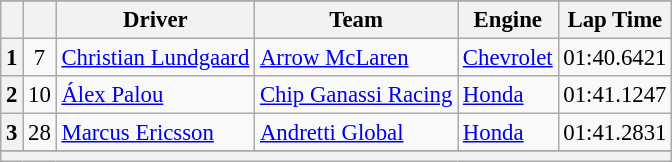<table class="wikitable" style="font-size:95%;">
<tr>
</tr>
<tr>
<th></th>
<th></th>
<th>Driver</th>
<th>Team</th>
<th>Engine</th>
<th>Lap Time</th>
</tr>
<tr>
<th>1</th>
<td align="center">7</td>
<td> <a href='#'>Christian Lundgaard</a></td>
<td><a href='#'>Arrow McLaren</a></td>
<td><a href='#'>Chevrolet</a></td>
<td>01:40.6421</td>
</tr>
<tr>
<th>2</th>
<td align="center">10</td>
<td> <a href='#'>Álex Palou</a> </td>
<td><a href='#'>Chip Ganassi Racing</a></td>
<td><a href='#'>Honda</a></td>
<td>01:41.1247</td>
</tr>
<tr>
<th>3</th>
<td align="center">28</td>
<td> <a href='#'>Marcus Ericsson</a></td>
<td><a href='#'>Andretti Global</a></td>
<td><a href='#'>Honda</a></td>
<td>01:41.2831</td>
</tr>
<tr>
</tr>
<tr class="sortbottom">
<th colspan="6"></th>
</tr>
</table>
